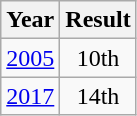<table class="wikitable" style="text-align:center">
<tr>
<th>Year</th>
<th>Result</th>
</tr>
<tr>
<td><a href='#'>2005</a></td>
<td>10th</td>
</tr>
<tr>
<td><a href='#'>2017</a></td>
<td>14th</td>
</tr>
</table>
